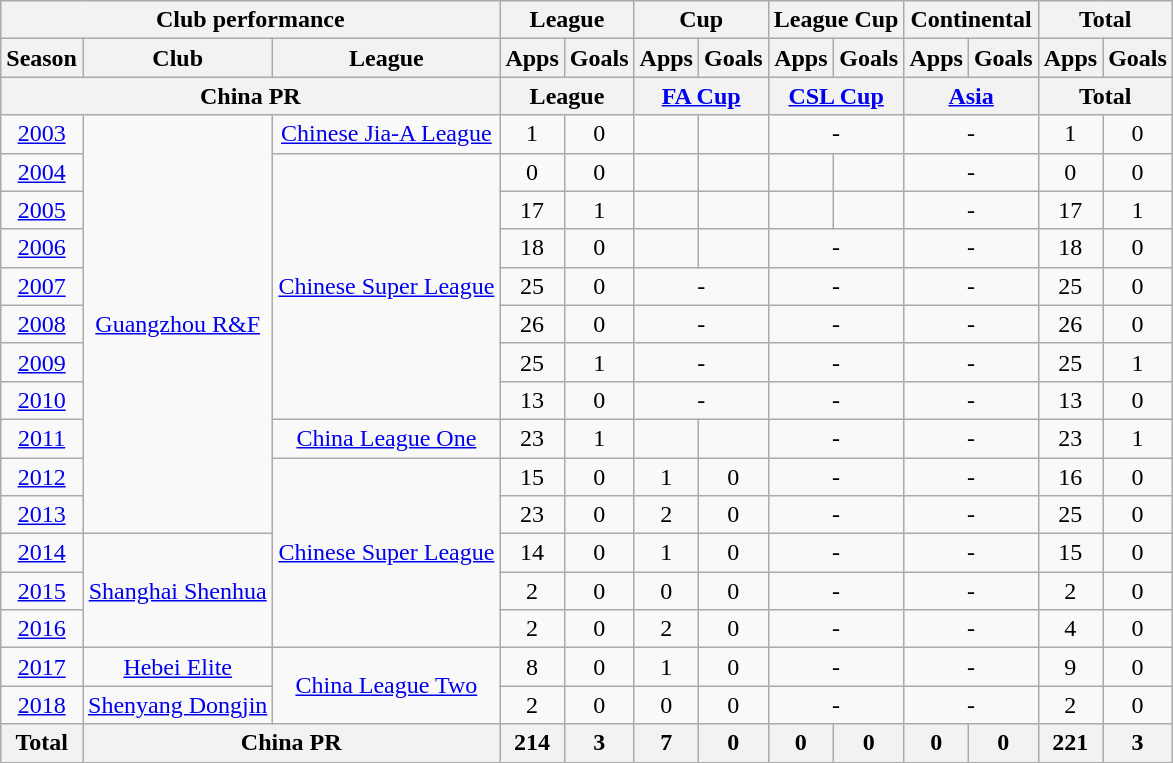<table class="wikitable" style="text-align:center">
<tr>
<th colspan=3>Club performance</th>
<th colspan=2>League</th>
<th colspan=2>Cup</th>
<th colspan=2>League Cup</th>
<th colspan=2>Continental</th>
<th colspan=2>Total</th>
</tr>
<tr>
<th>Season</th>
<th>Club</th>
<th>League</th>
<th>Apps</th>
<th>Goals</th>
<th>Apps</th>
<th>Goals</th>
<th>Apps</th>
<th>Goals</th>
<th>Apps</th>
<th>Goals</th>
<th>Apps</th>
<th>Goals</th>
</tr>
<tr>
<th colspan=3>China PR</th>
<th colspan=2>League</th>
<th colspan=2><a href='#'>FA Cup</a></th>
<th colspan=2><a href='#'>CSL Cup</a></th>
<th colspan=2><a href='#'>Asia</a></th>
<th colspan=2>Total</th>
</tr>
<tr>
<td><a href='#'>2003</a></td>
<td rowspan="11"><a href='#'>Guangzhou R&F</a></td>
<td><a href='#'>Chinese Jia-A League</a></td>
<td>1</td>
<td>0</td>
<td></td>
<td></td>
<td colspan="2">-</td>
<td colspan="2">-</td>
<td>1</td>
<td>0</td>
</tr>
<tr>
<td><a href='#'>2004</a></td>
<td rowspan="7"><a href='#'>Chinese Super League</a></td>
<td>0</td>
<td>0</td>
<td></td>
<td></td>
<td></td>
<td></td>
<td colspan="2">-</td>
<td>0</td>
<td>0</td>
</tr>
<tr>
<td><a href='#'>2005</a></td>
<td>17</td>
<td>1</td>
<td></td>
<td></td>
<td></td>
<td></td>
<td colspan="2">-</td>
<td>17</td>
<td>1</td>
</tr>
<tr>
<td><a href='#'>2006</a></td>
<td>18</td>
<td>0</td>
<td></td>
<td></td>
<td colspan="2">-</td>
<td colspan="2">-</td>
<td>18</td>
<td>0</td>
</tr>
<tr>
<td><a href='#'>2007</a></td>
<td>25</td>
<td>0</td>
<td colspan="2">-</td>
<td colspan="2">-</td>
<td colspan="2">-</td>
<td>25</td>
<td>0</td>
</tr>
<tr>
<td><a href='#'>2008</a></td>
<td>26</td>
<td>0</td>
<td colspan="2">-</td>
<td colspan="2">-</td>
<td colspan="2">-</td>
<td>26</td>
<td>0</td>
</tr>
<tr>
<td><a href='#'>2009</a></td>
<td>25</td>
<td>1</td>
<td colspan="2">-</td>
<td colspan="2">-</td>
<td colspan="2">-</td>
<td>25</td>
<td>1</td>
</tr>
<tr>
<td><a href='#'>2010</a></td>
<td>13</td>
<td>0</td>
<td colspan="2">-</td>
<td colspan="2">-</td>
<td colspan="2">-</td>
<td>13</td>
<td>0</td>
</tr>
<tr>
<td><a href='#'>2011</a></td>
<td><a href='#'>China League One</a></td>
<td>23</td>
<td>1</td>
<td></td>
<td></td>
<td colspan="2">-</td>
<td colspan="2">-</td>
<td>23</td>
<td>1</td>
</tr>
<tr>
<td><a href='#'>2012</a></td>
<td rowspan="5"><a href='#'>Chinese Super League</a></td>
<td>15</td>
<td>0</td>
<td>1</td>
<td>0</td>
<td colspan="2">-</td>
<td colspan="2">-</td>
<td>16</td>
<td>0</td>
</tr>
<tr>
<td><a href='#'>2013</a></td>
<td>23</td>
<td>0</td>
<td>2</td>
<td>0</td>
<td colspan="2">-</td>
<td colspan="2">-</td>
<td>25</td>
<td>0</td>
</tr>
<tr>
<td><a href='#'>2014</a></td>
<td rowspan="3"><a href='#'>Shanghai Shenhua</a></td>
<td>14</td>
<td>0</td>
<td>1</td>
<td>0</td>
<td colspan="2">-</td>
<td colspan="2">-</td>
<td>15</td>
<td>0</td>
</tr>
<tr>
<td><a href='#'>2015</a></td>
<td>2</td>
<td>0</td>
<td>0</td>
<td>0</td>
<td colspan="2">-</td>
<td colspan="2">-</td>
<td>2</td>
<td>0</td>
</tr>
<tr>
<td><a href='#'>2016</a></td>
<td>2</td>
<td>0</td>
<td>2</td>
<td>0</td>
<td colspan="2">-</td>
<td colspan="2">-</td>
<td>4</td>
<td>0</td>
</tr>
<tr>
<td><a href='#'>2017</a></td>
<td><a href='#'>Hebei Elite</a></td>
<td rowspan="2"><a href='#'>China League Two</a></td>
<td>8</td>
<td>0</td>
<td>1</td>
<td>0</td>
<td colspan="2">-</td>
<td colspan="2">-</td>
<td>9</td>
<td>0</td>
</tr>
<tr>
<td><a href='#'>2018</a></td>
<td><a href='#'>Shenyang Dongjin</a></td>
<td>2</td>
<td>0</td>
<td>0</td>
<td>0</td>
<td colspan="2">-</td>
<td colspan="2">-</td>
<td>2</td>
<td>0</td>
</tr>
<tr>
<th rowspan=3>Total</th>
<th colspan=2>China PR</th>
<th>214</th>
<th>3</th>
<th>7</th>
<th>0</th>
<th>0</th>
<th>0</th>
<th>0</th>
<th>0</th>
<th>221</th>
<th>3</th>
</tr>
</table>
